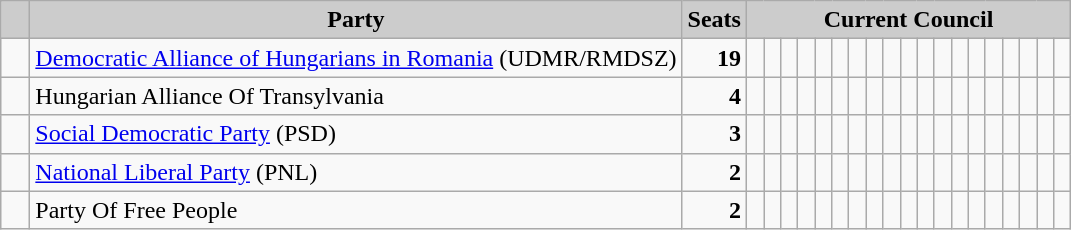<table class="wikitable">
<tr>
<th style="background:#ccc">   </th>
<th style="background:#ccc">Party</th>
<th style="background:#ccc">Seats</th>
<th style="background:#ccc" colspan="19">Current Council</th>
</tr>
<tr>
<td>  </td>
<td><a href='#'>Democratic Alliance of Hungarians in Romania</a> (UDMR/RMDSZ)</td>
<td style="text-align: right"><strong>19</strong></td>
<td>  </td>
<td>  </td>
<td>  </td>
<td>  </td>
<td>  </td>
<td>  </td>
<td>  </td>
<td>  </td>
<td>  </td>
<td>  </td>
<td>  </td>
<td>  </td>
<td>  </td>
<td>  </td>
<td>  </td>
<td>  </td>
<td>  </td>
<td>  </td>
<td>  </td>
</tr>
<tr>
<td>  </td>
<td>Hungarian Alliance Of Transylvania</td>
<td style="text-align: right"><strong>4</strong></td>
<td>  </td>
<td>  </td>
<td>  </td>
<td>  </td>
<td> </td>
<td> </td>
<td> </td>
<td> </td>
<td> </td>
<td> </td>
<td> </td>
<td> </td>
<td> </td>
<td> </td>
<td> </td>
<td> </td>
<td> </td>
<td> </td>
<td> </td>
</tr>
<tr>
<td>  </td>
<td><a href='#'>Social Democratic Party</a> (PSD)</td>
<td style="text-align: right"><strong>3</strong></td>
<td>  </td>
<td>  </td>
<td>  </td>
<td> </td>
<td> </td>
<td> </td>
<td> </td>
<td> </td>
<td> </td>
<td> </td>
<td> </td>
<td> </td>
<td> </td>
<td> </td>
<td> </td>
<td> </td>
<td> </td>
<td> </td>
<td> </td>
</tr>
<tr>
<td>  </td>
<td><a href='#'>National Liberal Party</a> (PNL)</td>
<td style="text-align: right"><strong>2</strong></td>
<td>  </td>
<td>  </td>
<td> </td>
<td> </td>
<td> </td>
<td> </td>
<td> </td>
<td> </td>
<td> </td>
<td> </td>
<td> </td>
<td> </td>
<td> </td>
<td> </td>
<td> </td>
<td> </td>
<td> </td>
<td> </td>
<td> </td>
</tr>
<tr>
<td>  </td>
<td>Party Of Free People</td>
<td style="text-align: right"><strong>2</strong></td>
<td>  </td>
<td>  </td>
<td> </td>
<td> </td>
<td> </td>
<td> </td>
<td> </td>
<td> </td>
<td> </td>
<td> </td>
<td> </td>
<td> </td>
<td> </td>
<td> </td>
<td> </td>
<td> </td>
<td> </td>
<td> </td>
<td> </td>
</tr>
</table>
